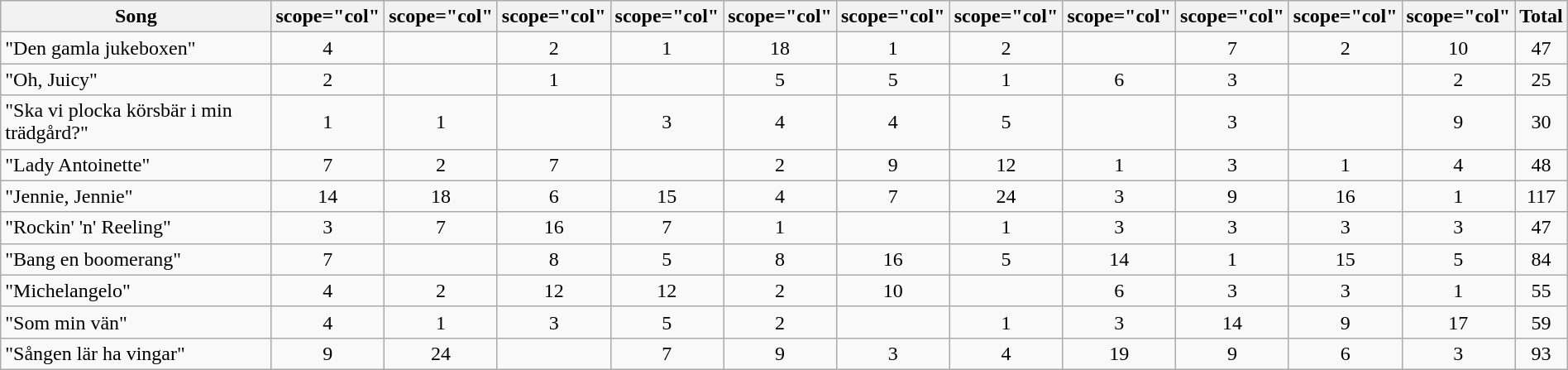<table class="wikitable plainrowheaders" style="margin: 1em auto 1em auto; text-align:center;">
<tr>
<th scope="col">Song</th>
<th>scope="col" </th>
<th>scope="col" </th>
<th>scope="col" </th>
<th>scope="col" </th>
<th>scope="col" </th>
<th>scope="col" </th>
<th>scope="col" </th>
<th>scope="col" </th>
<th>scope="col" </th>
<th>scope="col" </th>
<th>scope="col" </th>
<th scope="col">Total</th>
</tr>
<tr --->
<td align="left">"Den gamla jukeboxen"</td>
<td>4</td>
<td></td>
<td>2</td>
<td>1</td>
<td>18</td>
<td>1</td>
<td>2</td>
<td></td>
<td>7</td>
<td>2</td>
<td>10</td>
<td>47</td>
</tr>
<tr --->
<td align="left">"Oh, Juicy"</td>
<td>2</td>
<td></td>
<td>1</td>
<td></td>
<td>5</td>
<td>5</td>
<td>1</td>
<td>6</td>
<td>3</td>
<td></td>
<td>2</td>
<td>25</td>
</tr>
<tr --->
<td align="left">"Ska vi plocka körsbär i min trädgård?"</td>
<td>1</td>
<td>1</td>
<td></td>
<td>3</td>
<td>4</td>
<td>4</td>
<td>5</td>
<td></td>
<td>3</td>
<td></td>
<td>9</td>
<td>30</td>
</tr>
<tr --->
<td align="left">"Lady Antoinette"</td>
<td>7</td>
<td>2</td>
<td>7</td>
<td></td>
<td>2</td>
<td>9</td>
<td>12</td>
<td>1</td>
<td>3</td>
<td>1</td>
<td>4</td>
<td>48</td>
</tr>
<tr --->
<td align="left">"Jennie, Jennie"</td>
<td>14</td>
<td>18</td>
<td>6</td>
<td>15</td>
<td>4</td>
<td>7</td>
<td>24</td>
<td>3</td>
<td>9</td>
<td>16</td>
<td>1</td>
<td>117</td>
</tr>
<tr --->
<td align="left">"Rockin' 'n' Reeling"</td>
<td>3</td>
<td>7</td>
<td>16</td>
<td>7</td>
<td>1</td>
<td></td>
<td>1</td>
<td>3</td>
<td>3</td>
<td>3</td>
<td>3</td>
<td>47</td>
</tr>
<tr --->
<td align="left">"Bang en boomerang"</td>
<td>7</td>
<td></td>
<td>8</td>
<td>5</td>
<td>8</td>
<td>16</td>
<td>5</td>
<td>14</td>
<td>1</td>
<td>15</td>
<td>5</td>
<td>84</td>
</tr>
<tr --->
<td align="left">"Michelangelo"</td>
<td>4</td>
<td>2</td>
<td>12</td>
<td>12</td>
<td>2</td>
<td>10</td>
<td></td>
<td>6</td>
<td>3</td>
<td>3</td>
<td>1</td>
<td>55</td>
</tr>
<tr --->
<td align="left">"Som min vän"</td>
<td>4</td>
<td>1</td>
<td>3</td>
<td>5</td>
<td>2</td>
<td></td>
<td>1</td>
<td>3</td>
<td>14</td>
<td>9</td>
<td>17</td>
<td>59</td>
</tr>
<tr --->
<td align="left">"Sången lär ha vingar"</td>
<td>9</td>
<td>24</td>
<td></td>
<td>7</td>
<td>9</td>
<td>3</td>
<td>4</td>
<td>19</td>
<td>9</td>
<td>6</td>
<td>3</td>
<td>93</td>
</tr>
</table>
